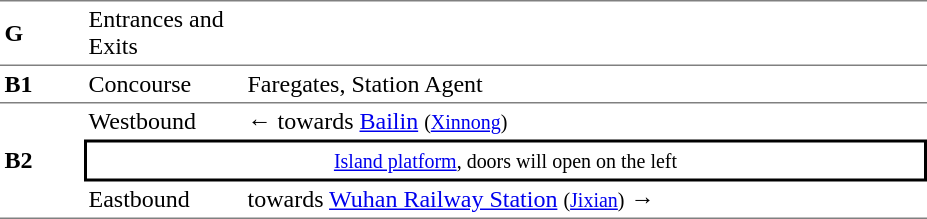<table table border=0 cellspacing=0 cellpadding=3>
<tr>
<td style="border-top:solid 1px gray;border-bottom:solid 0px gray;" width=50><strong>G</strong></td>
<td style="border-top:solid 1px gray;border-bottom:solid 0px gray;" width=100>Entrances and Exits</td>
<td style="border-top:solid 1px gray;border-bottom:solid 0px gray;" width=450></td>
</tr>
<tr>
<td style="border-top:solid 1px gray;border-bottom:solid 0px gray;" width=50><strong>B1</strong></td>
<td style="border-top:solid 1px gray;border-bottom:solid 0px gray;" width=100>Concourse</td>
<td style="border-top:solid 1px gray;border-bottom:solid 0px gray;" width=450>Faregates, Station Agent</td>
</tr>
<tr>
<td style="border-top:solid 1px gray;border-bottom:solid 1px gray;" rowspan=3><strong>B2</strong></td>
<td style="border-top:solid 1px gray;border-bottom:solid 0px gray;">Westbound</td>
<td style="border-top:solid 1px gray;border-bottom:solid 0px gray;">←  towards <a href='#'>Bailin</a> <small>(<a href='#'>Xinnong</a>)</small></td>
</tr>
<tr>
<td style="border-right:solid 2px black;border-left:solid 2px black;border-top:solid 2px black;border-bottom:solid 2px black;text-align:center;" colspan=2><small><a href='#'>Island platform</a>, doors will open on the left</small></td>
</tr>
<tr>
<td style="border-bottom:solid 1px gray;">Eastbound</td>
<td style="border-bottom:solid 1px gray;"> towards <a href='#'>Wuhan Railway Station</a> <small>(<a href='#'>Jixian</a>)</small> →</td>
</tr>
</table>
